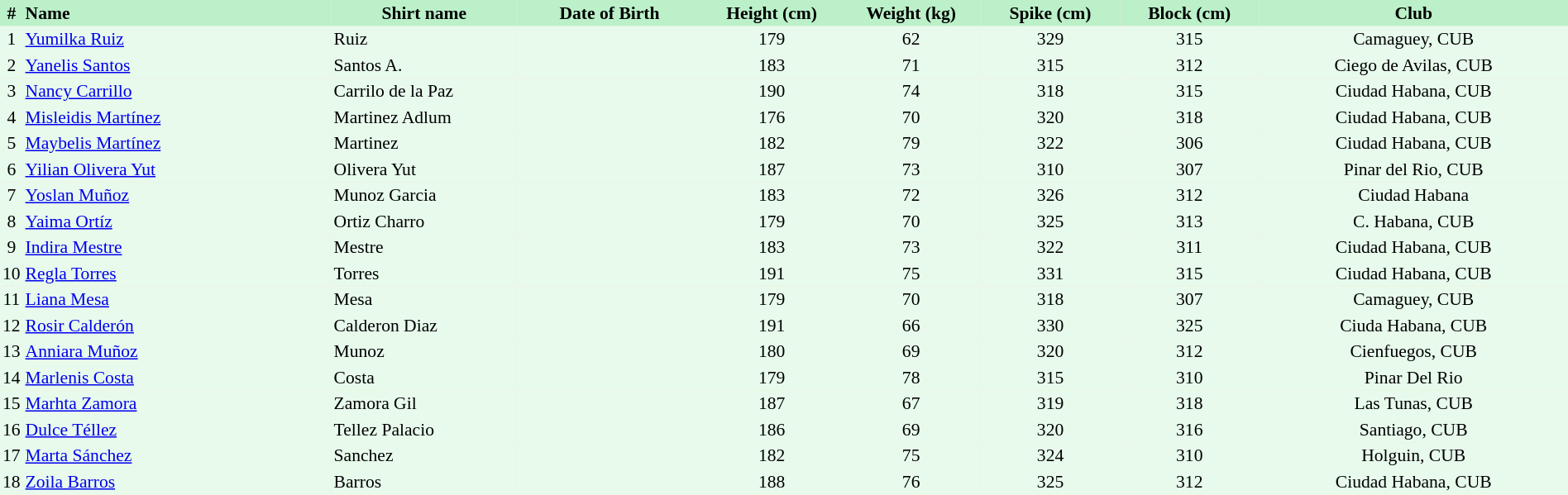<table border=0 cellpadding=2 cellspacing=0  |- bgcolor=#FFECCE style="text-align:center; font-size:90%; width:100%">
<tr bgcolor=#BBF0C9>
<th>#</th>
<th align=left width=20%>Name</th>
<th width=12%>Shirt name</th>
<th width=12%>Date of Birth</th>
<th width=9%>Height (cm)</th>
<th width=9%>Weight (kg)</th>
<th width=9%>Spike (cm)</th>
<th width=9%>Block (cm)</th>
<th width=20%>Club</th>
</tr>
<tr bgcolor=#E7FAEC>
<td>1</td>
<td align=left><a href='#'>Yumilka Ruiz</a></td>
<td align=left>Ruiz</td>
<td></td>
<td>179</td>
<td>62</td>
<td>329</td>
<td>315</td>
<td>Camaguey, CUB</td>
</tr>
<tr bgcolor=#E7FAEC>
<td>2</td>
<td align=left><a href='#'>Yanelis Santos</a></td>
<td align=left>Santos A.</td>
<td></td>
<td>183</td>
<td>71</td>
<td>315</td>
<td>312</td>
<td>Ciego de Avilas, CUB</td>
</tr>
<tr bgcolor=#E7FAEC>
<td>3</td>
<td align=left><a href='#'>Nancy Carrillo</a></td>
<td align=left>Carrilo de la Paz</td>
<td></td>
<td>190</td>
<td>74</td>
<td>318</td>
<td>315</td>
<td>Ciudad Habana, CUB</td>
</tr>
<tr bgcolor=#E7FAEC>
<td>4</td>
<td align=left><a href='#'>Misleidis Martínez</a></td>
<td align=left>Martinez Adlum</td>
<td></td>
<td>176</td>
<td>70</td>
<td>320</td>
<td>318</td>
<td>Ciudad Habana, CUB</td>
</tr>
<tr bgcolor=#E7FAEC>
<td>5</td>
<td align=left><a href='#'>Maybelis Martínez</a></td>
<td align=left>Martinez</td>
<td></td>
<td>182</td>
<td>79</td>
<td>322</td>
<td>306</td>
<td>Ciudad Habana, CUB</td>
</tr>
<tr bgcolor=#E7FAEC>
<td>6</td>
<td align=left><a href='#'>Yilian Olivera Yut</a></td>
<td align=left>Olivera Yut</td>
<td></td>
<td>187</td>
<td>73</td>
<td>310</td>
<td>307</td>
<td>Pinar del Rio, CUB</td>
</tr>
<tr bgcolor=#E7FAEC>
<td>7</td>
<td align=left><a href='#'>Yoslan Muñoz</a></td>
<td align=left>Munoz Garcia</td>
<td></td>
<td>183</td>
<td>72</td>
<td>326</td>
<td>312</td>
<td>Ciudad Habana</td>
</tr>
<tr bgcolor=#E7FAEC>
<td>8</td>
<td align=left><a href='#'>Yaima Ortíz</a></td>
<td align=left>Ortiz Charro</td>
<td></td>
<td>179</td>
<td>70</td>
<td>325</td>
<td>313</td>
<td>C. Habana, CUB</td>
</tr>
<tr bgcolor=#E7FAEC>
<td>9</td>
<td align=left><a href='#'>Indira Mestre</a></td>
<td align=left>Mestre</td>
<td></td>
<td>183</td>
<td>73</td>
<td>322</td>
<td>311</td>
<td>Ciudad Habana, CUB</td>
</tr>
<tr bgcolor=#E7FAEC>
<td>10</td>
<td align=left><a href='#'>Regla Torres</a></td>
<td align=left>Torres</td>
<td></td>
<td>191</td>
<td>75</td>
<td>331</td>
<td>315</td>
<td>Ciudad Habana, CUB</td>
</tr>
<tr bgcolor=#E7FAEC>
<td>11</td>
<td align=left><a href='#'>Liana Mesa</a></td>
<td align=left>Mesa</td>
<td></td>
<td>179</td>
<td>70</td>
<td>318</td>
<td>307</td>
<td>Camaguey, CUB</td>
</tr>
<tr bgcolor=#E7FAEC>
<td>12</td>
<td align=left><a href='#'>Rosir Calderón</a></td>
<td align=left>Calderon Diaz</td>
<td></td>
<td>191</td>
<td>66</td>
<td>330</td>
<td>325</td>
<td>Ciuda Habana, CUB</td>
</tr>
<tr bgcolor=#E7FAEC>
<td>13</td>
<td align=left><a href='#'>Anniara Muñoz</a></td>
<td align=left>Munoz</td>
<td></td>
<td>180</td>
<td>69</td>
<td>320</td>
<td>312</td>
<td>Cienfuegos, CUB</td>
</tr>
<tr bgcolor=#E7FAEC>
<td>14</td>
<td align=left><a href='#'>Marlenis Costa</a></td>
<td align=left>Costa</td>
<td></td>
<td>179</td>
<td>78</td>
<td>315</td>
<td>310</td>
<td>Pinar Del Rio</td>
</tr>
<tr bgcolor=#E7FAEC>
<td>15</td>
<td align=left><a href='#'>Marhta Zamora</a></td>
<td align=left>Zamora Gil</td>
<td></td>
<td>187</td>
<td>67</td>
<td>319</td>
<td>318</td>
<td>Las Tunas, CUB</td>
</tr>
<tr bgcolor=#E7FAEC>
<td>16</td>
<td align=left><a href='#'>Dulce Téllez</a></td>
<td align=left>Tellez Palacio</td>
<td></td>
<td>186</td>
<td>69</td>
<td>320</td>
<td>316</td>
<td>Santiago, CUB</td>
</tr>
<tr bgcolor=#E7FAEC>
<td>17</td>
<td align=left><a href='#'>Marta Sánchez</a></td>
<td align=left>Sanchez</td>
<td></td>
<td>182</td>
<td>75</td>
<td>324</td>
<td>310</td>
<td>Holguin, CUB</td>
</tr>
<tr bgcolor=#E7FAEC>
<td>18</td>
<td align=left><a href='#'>Zoila Barros</a></td>
<td align=left>Barros</td>
<td></td>
<td>188</td>
<td>76</td>
<td>325</td>
<td>312</td>
<td>Ciudad Habana, CUB</td>
</tr>
</table>
